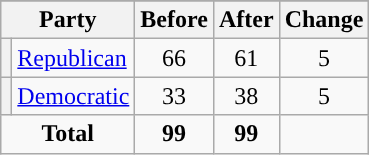<table class="wikitable" style="text-align:center;">
<tr>
</tr>
<tr>
<th colspan=2>Party</th>
<th>Before</th>
<th>After</th>
<th>Change</th>
</tr>
<tr>
<th style="background-color:"></th>
<td style="text-align:left;"><a href='#'>Republican</a></td>
<td>66</td>
<td>61</td>
<td> 5</td>
</tr>
<tr>
<th style="background-color:"></th>
<td style="text-align:left;"><a href='#'>Democratic</a></td>
<td>33</td>
<td>38</td>
<td> 5</td>
</tr>
<tr>
<td colspan=2><strong>Total</strong></td>
<td><strong>99</strong></td>
<td><strong>99</strong></td>
<td></td>
</tr>
</table>
